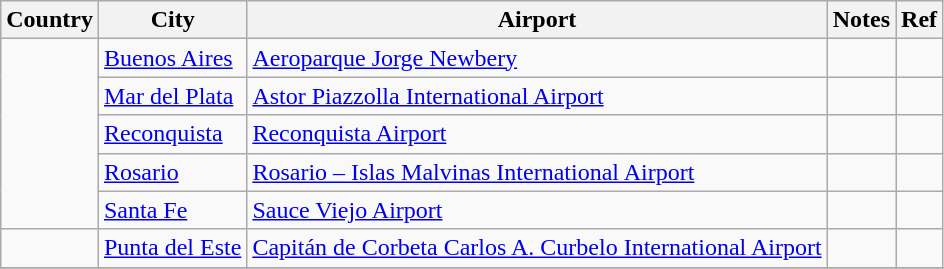<table class="wikitable sortable">
<tr>
<th>Country</th>
<th>City</th>
<th>Airport</th>
<th>Notes</th>
<th class="unsortable">Ref</th>
</tr>
<tr>
<td rowspan=5></td>
<td><a href='#'>Buenos Aires</a></td>
<td><a href='#'>Aeroparque Jorge Newbery</a></td>
<td></td>
<td></td>
</tr>
<tr>
<td><a href='#'>Mar del Plata</a></td>
<td><a href='#'>Astor Piazzolla International Airport</a></td>
<td></td>
<td></td>
</tr>
<tr>
<td><a href='#'>Reconquista</a></td>
<td><a href='#'>Reconquista Airport</a></td>
<td></td>
<td></td>
</tr>
<tr>
<td><a href='#'>Rosario</a></td>
<td><a href='#'>Rosario – Islas Malvinas International Airport</a></td>
<td></td>
<td></td>
</tr>
<tr>
<td><a href='#'>Santa Fe</a></td>
<td><a href='#'>Sauce Viejo Airport</a></td>
<td></td>
<td></td>
</tr>
<tr>
<td></td>
<td><a href='#'>Punta del Este</a></td>
<td><a href='#'>Capitán de Corbeta Carlos A. Curbelo International Airport</a></td>
<td></td>
<td align="center"></td>
</tr>
<tr>
</tr>
</table>
